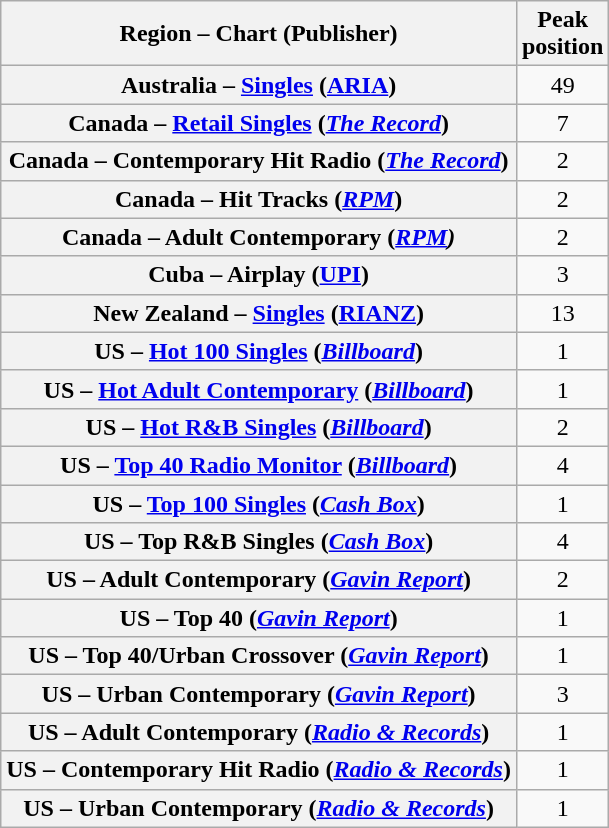<table class="wikitable sortable plainrowheaders" style="text-align:center;">
<tr>
<th scope="col">Region – Chart (Publisher)</th>
<th scope="col">Peak <br>position</th>
</tr>
<tr>
<th scope="row">Australia – <a href='#'>Singles</a> (<a href='#'>ARIA</a>)</th>
<td>49</td>
</tr>
<tr>
<th scope="row">Canada – <a href='#'>Retail Singles</a> (<em><a href='#'>The Record</a></em>)</th>
<td>7</td>
</tr>
<tr>
<th scope="row">Canada – Contemporary Hit Radio (<em><a href='#'>The Record</a></em>)</th>
<td>2</td>
</tr>
<tr>
<th scope="row">Canada – Hit Tracks (<em><a href='#'>RPM</a></em>)</th>
<td>2</td>
</tr>
<tr>
<th scope="row">Canada – Adult Contemporary (<em><a href='#'>RPM</a>)</em></th>
<td>2</td>
</tr>
<tr>
<th scope="row">Cuba – Airplay (<a href='#'>UPI</a>)</th>
<td>3</td>
</tr>
<tr>
<th scope="row">New Zealand – <a href='#'>Singles</a> (<a href='#'>RIANZ</a>)</th>
<td>13</td>
</tr>
<tr>
<th scope="row">US – <a href='#'>Hot 100 Singles</a> (<em><a href='#'>Billboard</a></em>)</th>
<td>1</td>
</tr>
<tr>
<th scope="row">US – <a href='#'>Hot Adult Contemporary</a> (<em><a href='#'>Billboard</a></em>)</th>
<td>1</td>
</tr>
<tr>
<th scope="row">US – <a href='#'>Hot R&B Singles</a> (<em><a href='#'>Billboard</a></em>)</th>
<td>2</td>
</tr>
<tr>
<th scope="row">US – <a href='#'>Top 40 Radio Monitor</a> (<em><a href='#'>Billboard</a></em>)</th>
<td>4</td>
</tr>
<tr>
<th scope="row">US – <a href='#'>Top 100 Singles</a> (<em><a href='#'>Cash Box</a></em>)</th>
<td>1</td>
</tr>
<tr>
<th scope="row">US – Top R&B Singles (<em><a href='#'>Cash Box</a></em>)</th>
<td>4</td>
</tr>
<tr>
<th scope="row">US – Adult Contemporary (<em><a href='#'>Gavin Report</a></em>)</th>
<td>2</td>
</tr>
<tr>
<th scope="row">US – Top 40 (<em><a href='#'>Gavin Report</a></em>)</th>
<td>1</td>
</tr>
<tr>
<th scope="row">US – Top 40/Urban Crossover (<em><a href='#'>Gavin Report</a></em>)</th>
<td>1</td>
</tr>
<tr>
<th scope="row">US – Urban Contemporary (<em><a href='#'>Gavin Report</a></em>)</th>
<td>3</td>
</tr>
<tr>
<th scope="row">US – Adult Contemporary (<em><a href='#'>Radio & Records</a></em>)</th>
<td>1</td>
</tr>
<tr>
<th scope="row">US – Contemporary Hit Radio (<em><a href='#'>Radio & Records</a></em>)</th>
<td>1</td>
</tr>
<tr>
<th scope="row">US – Urban Contemporary (<em><a href='#'>Radio & Records</a></em>)</th>
<td>1</td>
</tr>
</table>
